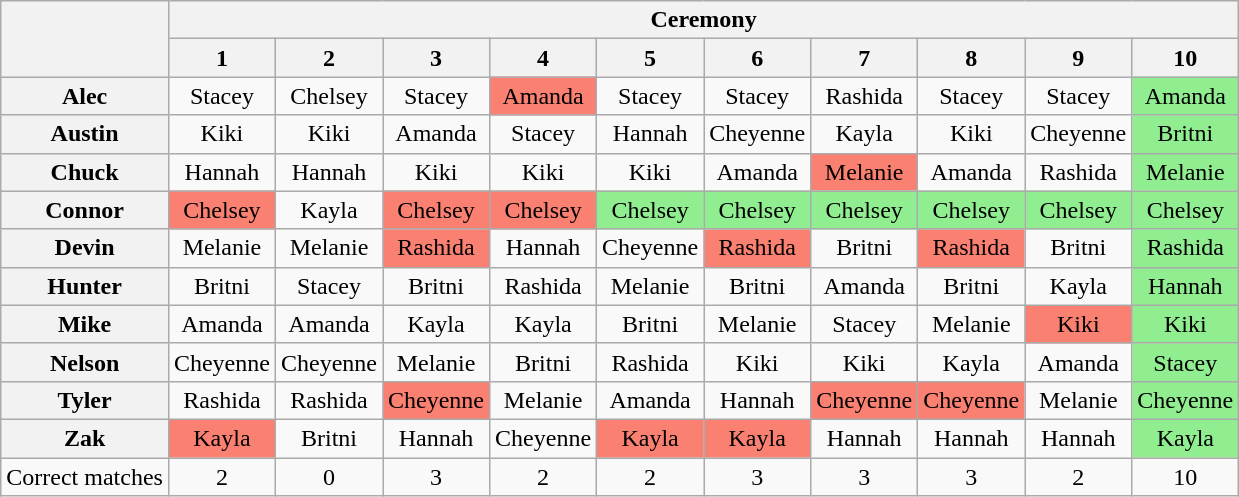<table class="wikitable" style="text-align:center;">
<tr>
<th rowspan="2"></th>
<th colspan="14" style="text-align:center;">Ceremony</th>
</tr>
<tr>
<th>1</th>
<th>2</th>
<th>3</th>
<th>4</th>
<th>5</th>
<th>6</th>
<th>7</th>
<th>8</th>
<th>9</th>
<th>10</th>
</tr>
<tr>
<th>Alec</th>
<td>Stacey</td>
<td>Chelsey</td>
<td>Stacey</td>
<td style="background:salmon">Amanda</td>
<td>Stacey</td>
<td>Stacey</td>
<td>Rashida</td>
<td>Stacey</td>
<td>Stacey</td>
<td style="background:lightgreen">Amanda</td>
</tr>
<tr>
<th>Austin</th>
<td>Kiki</td>
<td>Kiki</td>
<td>Amanda</td>
<td>Stacey</td>
<td>Hannah</td>
<td>Cheyenne</td>
<td>Kayla</td>
<td>Kiki</td>
<td>Cheyenne</td>
<td style="background:lightgreen">Britni</td>
</tr>
<tr>
<th>Chuck</th>
<td>Hannah</td>
<td>Hannah</td>
<td>Kiki</td>
<td>Kiki</td>
<td>Kiki</td>
<td>Amanda</td>
<td style="background:salmon">Melanie</td>
<td>Amanda</td>
<td>Rashida</td>
<td style="background:lightgreen">Melanie</td>
</tr>
<tr>
<th>Connor</th>
<td style="background:salmon">Chelsey</td>
<td>Kayla</td>
<td style="background:salmon">Chelsey</td>
<td style="background:salmon">Chelsey</td>
<td style="background:lightgreen">Chelsey</td>
<td style="background:lightgreen">Chelsey</td>
<td style="background:lightgreen">Chelsey</td>
<td style="background:lightgreen">Chelsey</td>
<td style="background:lightgreen">Chelsey</td>
<td style="background:lightgreen">Chelsey</td>
</tr>
<tr>
<th>Devin</th>
<td>Melanie</td>
<td>Melanie</td>
<td style="background:salmon">Rashida</td>
<td>Hannah</td>
<td>Cheyenne</td>
<td style="background:salmon">Rashida</td>
<td>Britni</td>
<td style="background:salmon">Rashida</td>
<td>Britni</td>
<td style="background:lightgreen">Rashida</td>
</tr>
<tr>
<th>Hunter</th>
<td>Britni</td>
<td>Stacey</td>
<td>Britni</td>
<td>Rashida</td>
<td>Melanie</td>
<td>Britni</td>
<td>Amanda</td>
<td>Britni</td>
<td>Kayla</td>
<td style="background:lightgreen">Hannah</td>
</tr>
<tr>
<th>Mike</th>
<td>Amanda</td>
<td>Amanda</td>
<td>Kayla</td>
<td>Kayla</td>
<td>Britni</td>
<td>Melanie</td>
<td>Stacey</td>
<td>Melanie</td>
<td style="background:salmon">Kiki</td>
<td style="background:lightgreen">Kiki</td>
</tr>
<tr>
<th>Nelson</th>
<td>Cheyenne</td>
<td>Cheyenne</td>
<td>Melanie</td>
<td>Britni</td>
<td>Rashida</td>
<td>Kiki</td>
<td>Kiki</td>
<td>Kayla</td>
<td>Amanda</td>
<td style="background:lightgreen">Stacey</td>
</tr>
<tr>
<th>Tyler</th>
<td>Rashida</td>
<td>Rashida</td>
<td style="background:salmon">Cheyenne</td>
<td>Melanie</td>
<td>Amanda</td>
<td>Hannah</td>
<td style="background:salmon">Cheyenne</td>
<td style="background:salmon">Cheyenne</td>
<td>Melanie</td>
<td style="background:lightgreen">Cheyenne</td>
</tr>
<tr>
<th>Zak</th>
<td style="background:salmon">Kayla</td>
<td>Britni</td>
<td>Hannah</td>
<td>Cheyenne</td>
<td style="background:salmon">Kayla</td>
<td style="background:salmon">Kayla</td>
<td>Hannah</td>
<td>Hannah</td>
<td>Hannah</td>
<td style="background:lightgreen">Kayla</td>
</tr>
<tr>
<td>Correct matches</td>
<td>2</td>
<td>0</td>
<td>3</td>
<td>2</td>
<td>2</td>
<td>3</td>
<td>3</td>
<td>3</td>
<td>2</td>
<td>10</td>
</tr>
</table>
